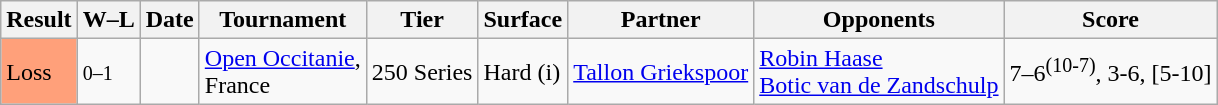<table class="sortable wikitable">
<tr>
<th>Result</th>
<th class="unsortable">W–L</th>
<th>Date</th>
<th>Tournament</th>
<th>Tier</th>
<th>Surface</th>
<th>Partner</th>
<th>Opponents</th>
<th class="unsortable">Score</th>
</tr>
<tr>
<td bgcolor=FFA07A>Loss</td>
<td><small>0–1</small></td>
<td><a href='#'></a></td>
<td><a href='#'>Open Occitanie</a>,<br>France</td>
<td>250 Series</td>
<td>Hard (i)</td>
<td> <a href='#'>Tallon Griekspoor</a></td>
<td> <a href='#'>Robin Haase</a><br> <a href='#'>Botic van de Zandschulp</a></td>
<td>7–6<sup>(10-7)</sup>, 3-6, [5-10]</td>
</tr>
</table>
